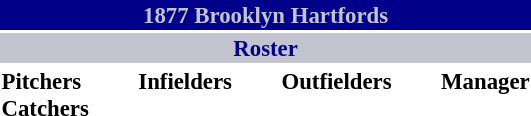<table class="toccolours" style="font-size: 95%;">
<tr>
<th colspan="10" style="background-color: #00008B; color: #C4C3D0; text-align: center;">1877 Brooklyn Hartfords</th>
</tr>
<tr>
<td colspan="10" style="background-color: #C4C3D0; color: #00008B; text-align: center;"><strong>Roster</strong></td>
</tr>
<tr>
<td valign="top"><strong>Pitchers</strong><br>
<strong>Catchers</strong>

</td>
<td width="25px"></td>
<td valign="top"><strong>Infielders</strong><br>


</td>
<td width="25px"></td>
<td valign="top"><strong>Outfielders</strong><br>






</td>
<td width="25px"></td>
<td valign="top"><strong>Manager</strong><br></td>
</tr>
</table>
